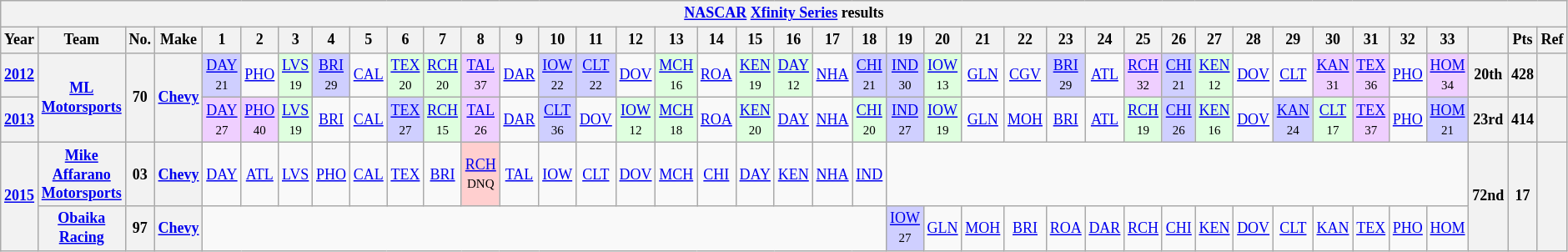<table class="wikitable" style="text-align:center; font-size:75%">
<tr>
<th colspan=45><a href='#'>NASCAR</a> <a href='#'>Xfinity Series</a> results</th>
</tr>
<tr>
<th>Year</th>
<th>Team</th>
<th>No.</th>
<th>Make</th>
<th>1</th>
<th>2</th>
<th>3</th>
<th>4</th>
<th>5</th>
<th>6</th>
<th>7</th>
<th>8</th>
<th>9</th>
<th>10</th>
<th>11</th>
<th>12</th>
<th>13</th>
<th>14</th>
<th>15</th>
<th>16</th>
<th>17</th>
<th>18</th>
<th>19</th>
<th>20</th>
<th>21</th>
<th>22</th>
<th>23</th>
<th>24</th>
<th>25</th>
<th>26</th>
<th>27</th>
<th>28</th>
<th>29</th>
<th>30</th>
<th>31</th>
<th>32</th>
<th>33</th>
<th></th>
<th>Pts</th>
<th>Ref</th>
</tr>
<tr>
<th><a href='#'>2012</a></th>
<th rowspan=2><a href='#'>ML Motorsports</a></th>
<th rowspan=2>70</th>
<th rowspan=2><a href='#'>Chevy</a></th>
<td style="background:#CFCFFF;"><a href='#'>DAY</a><br><small>21</small></td>
<td><a href='#'>PHO</a></td>
<td style="background:#DFFFDF;"><a href='#'>LVS</a><br><small>19</small></td>
<td style="background:#CFCFFF;"><a href='#'>BRI</a><br><small>29</small></td>
<td><a href='#'>CAL</a></td>
<td style="background:#DFFFDF;"><a href='#'>TEX</a><br><small>20</small></td>
<td style="background:#DFFFDF;"><a href='#'>RCH</a><br><small>20</small></td>
<td style="background:#EFCFFF;"><a href='#'>TAL</a><br><small>37</small></td>
<td><a href='#'>DAR</a></td>
<td style="background:#CFCFFF;"><a href='#'>IOW</a><br><small>22</small></td>
<td style="background:#CFCFFF;"><a href='#'>CLT</a><br><small>22</small></td>
<td><a href='#'>DOV</a></td>
<td style="background:#DFFFDF;"><a href='#'>MCH</a><br><small>16</small></td>
<td><a href='#'>ROA</a></td>
<td style="background:#DFFFDF;"><a href='#'>KEN</a><br><small>19</small></td>
<td style="background:#DFFFDF;"><a href='#'>DAY</a><br><small>12</small></td>
<td><a href='#'>NHA</a></td>
<td style="background:#CFCFFF;"><a href='#'>CHI</a><br><small>21</small></td>
<td style="background:#CFCFFF;"><a href='#'>IND</a><br><small>30</small></td>
<td style="background:#DFFFDF;"><a href='#'>IOW</a><br><small>13</small></td>
<td><a href='#'>GLN</a></td>
<td><a href='#'>CGV</a></td>
<td style="background:#CFCFFF;"><a href='#'>BRI</a><br><small>29</small></td>
<td><a href='#'>ATL</a></td>
<td style="background:#EFCFFF;"><a href='#'>RCH</a><br><small>32</small></td>
<td style="background:#CFCFFF;"><a href='#'>CHI</a><br><small>21</small></td>
<td style="background:#DFFFDF;"><a href='#'>KEN</a><br><small>12</small></td>
<td><a href='#'>DOV</a></td>
<td><a href='#'>CLT</a></td>
<td style="background:#EFCFFF;"><a href='#'>KAN</a><br><small>31</small></td>
<td style="background:#EFCFFF;"><a href='#'>TEX</a><br><small>36</small></td>
<td><a href='#'>PHO</a></td>
<td style="background:#EFCFFF;"><a href='#'>HOM</a><br><small>34</small></td>
<th>20th</th>
<th>428</th>
<th></th>
</tr>
<tr>
<th><a href='#'>2013</a></th>
<td style="background:#EFCFFF;"><a href='#'>DAY</a><br><small>27</small></td>
<td style="background:#EFCFFF;"><a href='#'>PHO</a><br><small>40</small></td>
<td style="background:#DFFFDF;"><a href='#'>LVS</a><br><small>19</small></td>
<td><a href='#'>BRI</a></td>
<td><a href='#'>CAL</a></td>
<td style="background:#CFCFFF;"><a href='#'>TEX</a><br><small>27</small></td>
<td style="background:#DFFFDF;"><a href='#'>RCH</a><br><small>15</small></td>
<td style="background:#EFCFFF;"><a href='#'>TAL</a><br><small>26</small></td>
<td><a href='#'>DAR</a></td>
<td style="background:#CFCFFF;"><a href='#'>CLT</a><br><small>36</small></td>
<td><a href='#'>DOV</a></td>
<td style="background:#DFFFDF;"><a href='#'>IOW</a><br><small>12</small></td>
<td style="background:#DFFFDF;"><a href='#'>MCH</a><br><small>18</small></td>
<td><a href='#'>ROA</a></td>
<td style="background:#DFFFDF;"><a href='#'>KEN</a><br><small>20</small></td>
<td><a href='#'>DAY</a></td>
<td><a href='#'>NHA</a></td>
<td style="background:#DFFFDF;"><a href='#'>CHI</a><br><small>20</small></td>
<td style="background:#CFCFFF;"><a href='#'>IND</a><br><small>27</small></td>
<td style="background:#DFFFDF;"><a href='#'>IOW</a><br><small>19</small></td>
<td><a href='#'>GLN</a></td>
<td><a href='#'>MOH</a></td>
<td><a href='#'>BRI</a></td>
<td><a href='#'>ATL</a></td>
<td style="background:#DFFFDF;"><a href='#'>RCH</a><br><small>19</small></td>
<td style="background:#CFCFFF;"><a href='#'>CHI</a><br><small>26</small></td>
<td style="background:#DFFFDF;"><a href='#'>KEN</a><br><small>16</small></td>
<td><a href='#'>DOV</a></td>
<td style="background:#CFCFFF;"><a href='#'>KAN</a><br><small>24</small></td>
<td style="background:#DFFFDF;"><a href='#'>CLT</a><br><small>17</small></td>
<td style="background:#EFCFFF;"><a href='#'>TEX</a><br><small>37</small></td>
<td><a href='#'>PHO</a></td>
<td style="background:#CFCFFF;"><a href='#'>HOM</a><br><small>21</small></td>
<th>23rd</th>
<th>414</th>
<th></th>
</tr>
<tr>
<th rowspan=2><a href='#'>2015</a></th>
<th><a href='#'>Mike Affarano Motorsports</a></th>
<th>03</th>
<th><a href='#'>Chevy</a></th>
<td><a href='#'>DAY</a></td>
<td><a href='#'>ATL</a></td>
<td><a href='#'>LVS</a></td>
<td><a href='#'>PHO</a></td>
<td><a href='#'>CAL</a></td>
<td><a href='#'>TEX</a></td>
<td><a href='#'>BRI</a></td>
<td style="background:#FFCFCF;"><a href='#'>RCH</a><br><small>DNQ</small></td>
<td><a href='#'>TAL</a></td>
<td><a href='#'>IOW</a></td>
<td><a href='#'>CLT</a></td>
<td><a href='#'>DOV</a></td>
<td><a href='#'>MCH</a></td>
<td><a href='#'>CHI</a></td>
<td><a href='#'>DAY</a></td>
<td><a href='#'>KEN</a></td>
<td><a href='#'>NHA</a></td>
<td><a href='#'>IND</a></td>
<td colspan=15></td>
<th rowspan=2>72nd</th>
<th rowspan=2>17</th>
<th rowspan=2></th>
</tr>
<tr>
<th><a href='#'>Obaika Racing</a></th>
<th>97</th>
<th><a href='#'>Chevy</a></th>
<td colspan=18></td>
<td style="background:#CFCFFF;"><a href='#'>IOW</a><br><small>27</small></td>
<td><a href='#'>GLN</a></td>
<td><a href='#'>MOH</a></td>
<td><a href='#'>BRI</a></td>
<td><a href='#'>ROA</a></td>
<td><a href='#'>DAR</a></td>
<td><a href='#'>RCH</a></td>
<td><a href='#'>CHI</a></td>
<td><a href='#'>KEN</a></td>
<td><a href='#'>DOV</a></td>
<td><a href='#'>CLT</a></td>
<td><a href='#'>KAN</a></td>
<td><a href='#'>TEX</a></td>
<td><a href='#'>PHO</a></td>
<td><a href='#'>HOM</a></td>
</tr>
</table>
